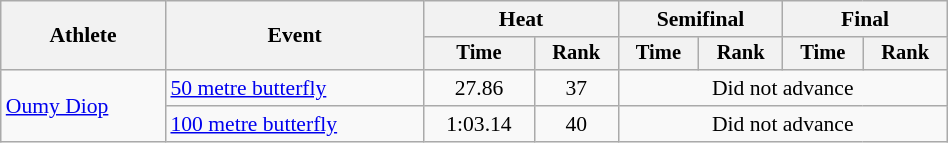<table class="wikitable" style="text-align:center; font-size:90%; width:50%;">
<tr>
<th rowspan="2">Athlete</th>
<th rowspan="2">Event</th>
<th colspan="2">Heat</th>
<th colspan="2">Semifinal</th>
<th colspan="2">Final</th>
</tr>
<tr style="font-size:95%">
<th>Time</th>
<th>Rank</th>
<th>Time</th>
<th>Rank</th>
<th>Time</th>
<th>Rank</th>
</tr>
<tr>
<td align=left rowspan=2><a href='#'>Oumy Diop</a></td>
<td align=left><a href='#'>50 metre butterfly</a></td>
<td>27.86</td>
<td>37</td>
<td colspan=4>Did not advance</td>
</tr>
<tr>
<td align=left><a href='#'>100 metre butterfly</a></td>
<td>1:03.14</td>
<td>40</td>
<td colspan=4>Did not advance</td>
</tr>
</table>
